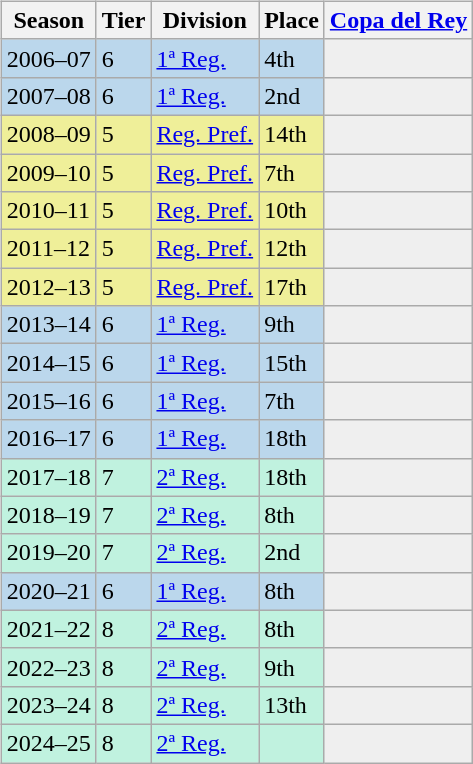<table>
<tr>
<td valign="top" width=0%><br><table class="wikitable">
<tr style="background:#f0f6fa;">
<th>Season</th>
<th>Tier</th>
<th>Division</th>
<th>Place</th>
<th><a href='#'>Copa del Rey</a></th>
</tr>
<tr>
<td style="background:#BBD7EC;">2006–07</td>
<td style="background:#BBD7EC;">6</td>
<td style="background:#BBD7EC;"><a href='#'>1ª Reg.</a></td>
<td style="background:#BBD7EC;">4th</td>
<th style="background:#efefef;"></th>
</tr>
<tr>
<td style="background:#BBD7EC;">2007–08</td>
<td style="background:#BBD7EC;">6</td>
<td style="background:#BBD7EC;"><a href='#'>1ª Reg.</a></td>
<td style="background:#BBD7EC;">2nd</td>
<th style="background:#efefef;"></th>
</tr>
<tr>
<td style="background:#EFEF99;">2008–09</td>
<td style="background:#EFEF99;">5</td>
<td style="background:#EFEF99;"><a href='#'>Reg. Pref.</a></td>
<td style="background:#EFEF99;">14th</td>
<th style="background:#efefef;"></th>
</tr>
<tr>
<td style="background:#EFEF99;">2009–10</td>
<td style="background:#EFEF99;">5</td>
<td style="background:#EFEF99;"><a href='#'>Reg. Pref.</a></td>
<td style="background:#EFEF99;">7th</td>
<th style="background:#efefef;"></th>
</tr>
<tr>
<td style="background:#EFEF99;">2010–11</td>
<td style="background:#EFEF99;">5</td>
<td style="background:#EFEF99;"><a href='#'>Reg. Pref.</a></td>
<td style="background:#EFEF99;">10th</td>
<th style="background:#efefef;"></th>
</tr>
<tr>
<td style="background:#EFEF99;">2011–12</td>
<td style="background:#EFEF99;">5</td>
<td style="background:#EFEF99;"><a href='#'>Reg. Pref.</a></td>
<td style="background:#EFEF99;">12th</td>
<th style="background:#efefef;"></th>
</tr>
<tr>
<td style="background:#EFEF99;">2012–13</td>
<td style="background:#EFEF99;">5</td>
<td style="background:#EFEF99;"><a href='#'>Reg. Pref.</a></td>
<td style="background:#EFEF99;">17th</td>
<th style="background:#efefef;"></th>
</tr>
<tr>
<td style="background:#BBD7EC;">2013–14</td>
<td style="background:#BBD7EC;">6</td>
<td style="background:#BBD7EC;"><a href='#'>1ª Reg.</a></td>
<td style="background:#BBD7EC;">9th</td>
<th style="background:#efefef;"></th>
</tr>
<tr>
<td style="background:#BBD7EC;">2014–15</td>
<td style="background:#BBD7EC;">6</td>
<td style="background:#BBD7EC;"><a href='#'>1ª Reg.</a></td>
<td style="background:#BBD7EC;">15th</td>
<th style="background:#efefef;"></th>
</tr>
<tr>
<td style="background:#BBD7EC;">2015–16</td>
<td style="background:#BBD7EC;">6</td>
<td style="background:#BBD7EC;"><a href='#'>1ª Reg.</a></td>
<td style="background:#BBD7EC;">7th</td>
<th style="background:#efefef;"></th>
</tr>
<tr>
<td style="background:#BBD7EC;">2016–17</td>
<td style="background:#BBD7EC;">6</td>
<td style="background:#BBD7EC;"><a href='#'>1ª Reg.</a></td>
<td style="background:#BBD7EC;">18th</td>
<th style="background:#efefef;"></th>
</tr>
<tr>
<td style="background:#C0F2DF;">2017–18</td>
<td style="background:#C0F2DF;">7</td>
<td style="background:#C0F2DF;"><a href='#'>2ª Reg.</a></td>
<td style="background:#C0F2DF;">18th</td>
<th style="background:#efefef;"></th>
</tr>
<tr>
<td style="background:#C0F2DF;">2018–19</td>
<td style="background:#C0F2DF;">7</td>
<td style="background:#C0F2DF;"><a href='#'>2ª Reg.</a></td>
<td style="background:#C0F2DF;">8th</td>
<th style="background:#efefef;"></th>
</tr>
<tr>
<td style="background:#C0F2DF;">2019–20</td>
<td style="background:#C0F2DF;">7</td>
<td style="background:#C0F2DF;"><a href='#'>2ª Reg.</a></td>
<td style="background:#C0F2DF;">2nd</td>
<th style="background:#efefef;"></th>
</tr>
<tr>
<td style="background:#BBD7EC;">2020–21</td>
<td style="background:#BBD7EC;">6</td>
<td style="background:#BBD7EC;"><a href='#'>1ª Reg.</a></td>
<td style="background:#BBD7EC;">8th</td>
<th style="background:#efefef;"></th>
</tr>
<tr>
<td style="background:#C0F2DF;">2021–22</td>
<td style="background:#C0F2DF;">8</td>
<td style="background:#C0F2DF;"><a href='#'>2ª Reg.</a></td>
<td style="background:#C0F2DF;">8th</td>
<th style="background:#efefef;"></th>
</tr>
<tr>
<td style="background:#C0F2DF;">2022–23</td>
<td style="background:#C0F2DF;">8</td>
<td style="background:#C0F2DF;"><a href='#'>2ª Reg.</a></td>
<td style="background:#C0F2DF;">9th</td>
<th style="background:#efefef;"></th>
</tr>
<tr>
<td style="background:#C0F2DF;">2023–24</td>
<td style="background:#C0F2DF;">8</td>
<td style="background:#C0F2DF;"><a href='#'>2ª Reg.</a></td>
<td style="background:#C0F2DF;">13th</td>
<th style="background:#efefef;"></th>
</tr>
<tr>
<td style="background:#C0F2DF;">2024–25</td>
<td style="background:#C0F2DF;">8</td>
<td style="background:#C0F2DF;"><a href='#'>2ª Reg.</a></td>
<td style="background:#C0F2DF;"></td>
<th style="background:#efefef;"></th>
</tr>
</table>
</td>
</tr>
</table>
